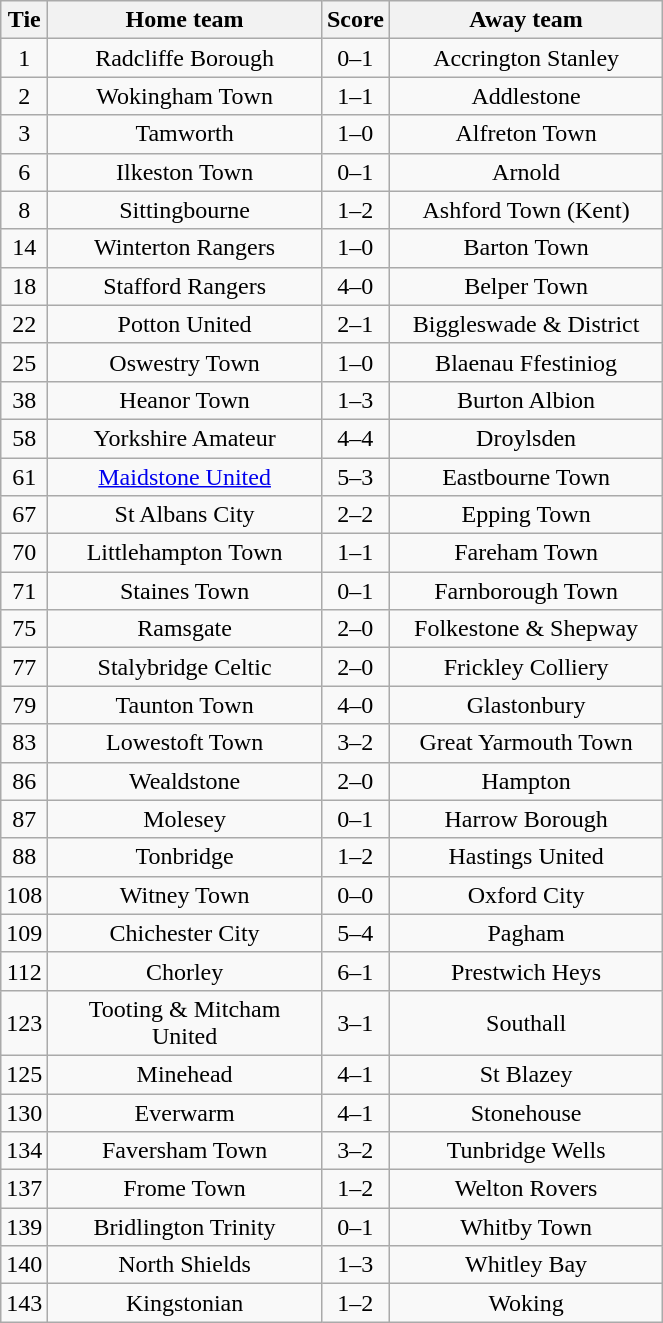<table class="wikitable" style="text-align:center;">
<tr>
<th width=20>Tie</th>
<th width=175>Home team</th>
<th width=20>Score</th>
<th width=175>Away team</th>
</tr>
<tr>
<td>1</td>
<td>Radcliffe Borough</td>
<td>0–1</td>
<td>Accrington Stanley</td>
</tr>
<tr>
<td>2</td>
<td>Wokingham Town</td>
<td>1–1</td>
<td>Addlestone</td>
</tr>
<tr>
<td>3</td>
<td>Tamworth</td>
<td>1–0</td>
<td>Alfreton Town</td>
</tr>
<tr>
<td>6</td>
<td>Ilkeston Town</td>
<td>0–1</td>
<td>Arnold</td>
</tr>
<tr>
<td>8</td>
<td>Sittingbourne</td>
<td>1–2</td>
<td>Ashford Town (Kent)</td>
</tr>
<tr>
<td>14</td>
<td>Winterton Rangers</td>
<td>1–0</td>
<td>Barton Town</td>
</tr>
<tr>
<td>18</td>
<td>Stafford Rangers</td>
<td>4–0</td>
<td>Belper Town</td>
</tr>
<tr>
<td>22</td>
<td>Potton United</td>
<td>2–1</td>
<td>Biggleswade & District</td>
</tr>
<tr>
<td>25</td>
<td>Oswestry Town</td>
<td>1–0</td>
<td>Blaenau Ffestiniog</td>
</tr>
<tr>
<td>38</td>
<td>Heanor Town</td>
<td>1–3</td>
<td>Burton Albion</td>
</tr>
<tr>
<td>58</td>
<td>Yorkshire Amateur</td>
<td>4–4</td>
<td>Droylsden</td>
</tr>
<tr>
<td>61</td>
<td><a href='#'>Maidstone United</a></td>
<td>5–3</td>
<td>Eastbourne Town</td>
</tr>
<tr>
<td>67</td>
<td>St Albans City</td>
<td>2–2</td>
<td>Epping Town</td>
</tr>
<tr>
<td>70</td>
<td>Littlehampton Town</td>
<td>1–1</td>
<td>Fareham Town</td>
</tr>
<tr>
<td>71</td>
<td>Staines Town</td>
<td>0–1</td>
<td>Farnborough Town</td>
</tr>
<tr>
<td>75</td>
<td>Ramsgate</td>
<td>2–0</td>
<td>Folkestone & Shepway</td>
</tr>
<tr>
<td>77</td>
<td>Stalybridge Celtic</td>
<td>2–0</td>
<td>Frickley Colliery</td>
</tr>
<tr>
<td>79</td>
<td>Taunton Town</td>
<td>4–0</td>
<td>Glastonbury</td>
</tr>
<tr>
<td>83</td>
<td>Lowestoft Town</td>
<td>3–2</td>
<td>Great Yarmouth Town</td>
</tr>
<tr>
<td>86</td>
<td>Wealdstone</td>
<td>2–0</td>
<td>Hampton</td>
</tr>
<tr>
<td>87</td>
<td>Molesey</td>
<td>0–1</td>
<td>Harrow Borough</td>
</tr>
<tr>
<td>88</td>
<td>Tonbridge</td>
<td>1–2</td>
<td>Hastings United</td>
</tr>
<tr>
<td>108</td>
<td>Witney Town</td>
<td>0–0</td>
<td>Oxford City</td>
</tr>
<tr>
<td>109</td>
<td>Chichester City</td>
<td>5–4</td>
<td>Pagham</td>
</tr>
<tr>
<td>112</td>
<td>Chorley</td>
<td>6–1</td>
<td>Prestwich Heys</td>
</tr>
<tr>
<td>123</td>
<td>Tooting & Mitcham United</td>
<td>3–1</td>
<td>Southall</td>
</tr>
<tr>
<td>125</td>
<td>Minehead</td>
<td>4–1</td>
<td>St Blazey</td>
</tr>
<tr>
<td>130</td>
<td>Everwarm</td>
<td>4–1</td>
<td>Stonehouse</td>
</tr>
<tr>
<td>134</td>
<td>Faversham Town</td>
<td>3–2</td>
<td>Tunbridge Wells</td>
</tr>
<tr>
<td>137</td>
<td>Frome Town</td>
<td>1–2</td>
<td>Welton Rovers</td>
</tr>
<tr>
<td>139</td>
<td>Bridlington Trinity</td>
<td>0–1</td>
<td>Whitby Town</td>
</tr>
<tr>
<td>140</td>
<td>North Shields</td>
<td>1–3</td>
<td>Whitley Bay</td>
</tr>
<tr>
<td>143</td>
<td>Kingstonian</td>
<td>1–2</td>
<td>Woking</td>
</tr>
</table>
